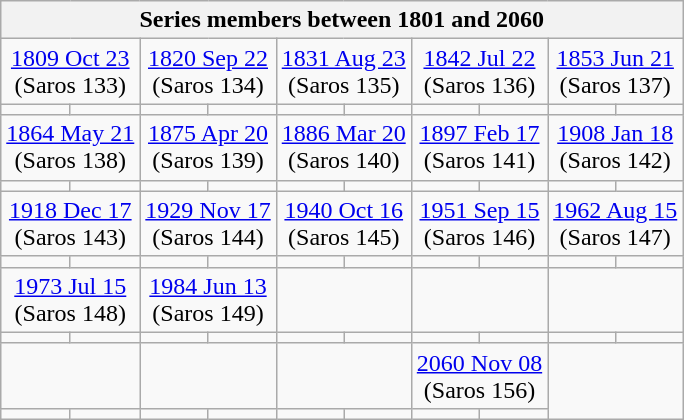<table class="wikitable mw-collapsible mw-collapsed">
<tr>
<th colspan=10>Series members between 1801 and 2060</th>
</tr>
<tr>
<td colspan=2 style="text-align:center;"><a href='#'>1809 Oct 23</a><br>(Saros 133)</td>
<td colspan=2 style="text-align:center;"><a href='#'>1820 Sep 22</a><br>(Saros 134)</td>
<td colspan=2 style="text-align:center;"><a href='#'>1831 Aug 23</a><br>(Saros 135)</td>
<td colspan=2 style="text-align:center;"><a href='#'>1842 Jul 22</a><br>(Saros 136)</td>
<td colspan=2 style="text-align:center;"><a href='#'>1853 Jun 21</a><br>(Saros 137)</td>
</tr>
<tr>
<td></td>
<td></td>
<td></td>
<td></td>
<td></td>
<td></td>
<td></td>
<td></td>
<td></td>
<td></td>
</tr>
<tr>
<td colspan=2 style="text-align:center;"><a href='#'>1864 May 21</a><br>(Saros 138)</td>
<td colspan=2 style="text-align:center;"><a href='#'>1875 Apr 20</a><br>(Saros 139)</td>
<td colspan=2 style="text-align:center;"><a href='#'>1886 Mar 20</a><br>(Saros 140)</td>
<td colspan=2 style="text-align:center;"><a href='#'>1897 Feb 17</a><br>(Saros 141)</td>
<td colspan=2 style="text-align:center;"><a href='#'>1908 Jan 18</a><br>(Saros 142)</td>
</tr>
<tr>
<td></td>
<td></td>
<td></td>
<td></td>
<td></td>
<td></td>
<td></td>
<td></td>
<td></td>
<td></td>
</tr>
<tr>
<td colspan=2 style="text-align:center;"><a href='#'>1918 Dec 17</a><br>(Saros 143)</td>
<td colspan=2 style="text-align:center;"><a href='#'>1929 Nov 17</a><br>(Saros 144)</td>
<td colspan=2 style="text-align:center;"><a href='#'>1940 Oct 16</a><br>(Saros 145)</td>
<td colspan=2 style="text-align:center;"><a href='#'>1951 Sep 15</a><br>(Saros 146)</td>
<td colspan=2 style="text-align:center;"><a href='#'>1962 Aug 15</a><br>(Saros 147)</td>
</tr>
<tr>
<td></td>
<td></td>
<td></td>
<td></td>
<td></td>
<td></td>
<td></td>
<td></td>
<td></td>
<td></td>
</tr>
<tr>
<td colspan=2 style="text-align:center;"><a href='#'>1973 Jul 15</a><br>(Saros 148)</td>
<td colspan=2 style="text-align:center;"><a href='#'>1984 Jun 13</a><br>(Saros 149)</td>
<td colspan=2 style="text-align:center;"></td>
<td colspan=2 style="text-align:center;"></td>
<td colspan=2 style="text-align:center;"></td>
</tr>
<tr>
<td></td>
<td></td>
<td></td>
<td></td>
<td></td>
<td></td>
<td></td>
<td></td>
<td></td>
<td></td>
</tr>
<tr>
<td colspan=2 style="text-align:center;"></td>
<td colspan=2 style="text-align:center;"></td>
<td colspan=2 style="text-align:center;"></td>
<td colspan=2 style="text-align:center;"><a href='#'>2060 Nov 08</a><br>(Saros 156)</td>
</tr>
<tr>
<td></td>
<td></td>
<td></td>
<td></td>
<td></td>
<td></td>
<td></td>
<td></td>
</tr>
</table>
